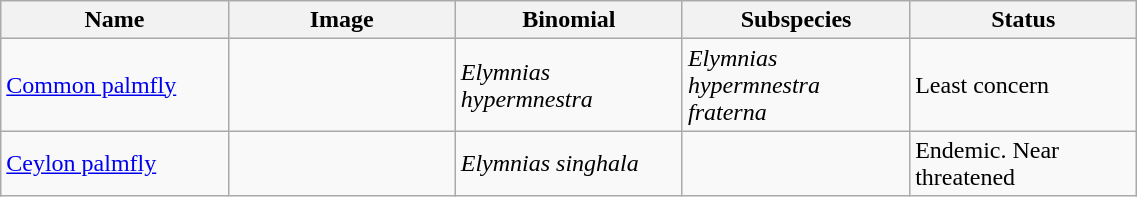<table width=60% class="wikitable">
<tr>
<th>Name</th>
<th width="20%">Image</th>
<th width="20%">Binomial</th>
<th width=20%>Subspecies</th>
<th width=20%>Status</th>
</tr>
<tr>
<td><a href='#'>Common palmfly</a></td>
<td><br>
</td>
<td><em>Elymnias hypermnestra</em></td>
<td><em>Elymnias hypermnestra fraterna</em></td>
<td>Least concern</td>
</tr>
<tr>
<td><a href='#'>Ceylon palmfly</a></td>
<td></td>
<td><em>Elymnias singhala</em></td>
<td></td>
<td>Endemic. Near threatened</td>
</tr>
</table>
